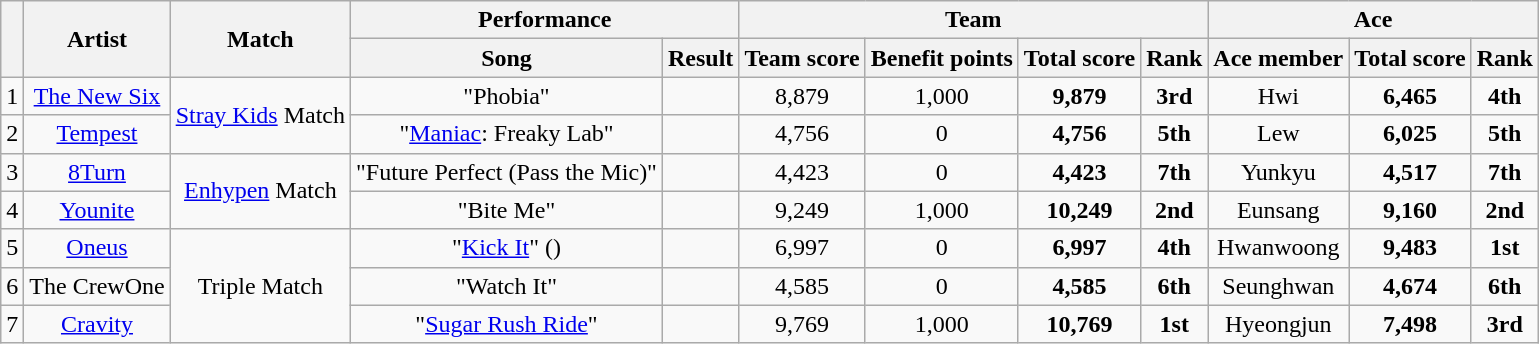<table class="wikitable sortable" style="text-align:center">
<tr>
<th rowspan="2"></th>
<th rowspan="2">Artist</th>
<th rowspan="2">Match</th>
<th colspan="2">Performance</th>
<th colspan="4">Team</th>
<th colspan="3">Ace</th>
</tr>
<tr>
<th>Song</th>
<th>Result</th>
<th>Team score</th>
<th>Benefit points</th>
<th>Total score</th>
<th>Rank</th>
<th>Ace member</th>
<th>Total score</th>
<th>Rank</th>
</tr>
<tr>
<td>1</td>
<td><a href='#'>The New Six</a></td>
<td rowspan="2"><a href='#'>Stray Kids</a> Match</td>
<td>"Phobia"</td>
<td></td>
<td>8,879</td>
<td>1,000</td>
<td><strong>9,879</strong></td>
<td><strong>3rd</strong></td>
<td>Hwi</td>
<td><strong>6,465</strong></td>
<td><strong>4th</strong></td>
</tr>
<tr>
<td>2</td>
<td><a href='#'>Tempest</a></td>
<td>"<a href='#'>Maniac</a>: Freaky Lab"</td>
<td></td>
<td>4,756</td>
<td>0</td>
<td><strong>4,756</strong></td>
<td><strong>5th</strong></td>
<td>Lew</td>
<td><strong>6,025</strong></td>
<td><strong>5th</strong></td>
</tr>
<tr>
<td>3</td>
<td><a href='#'>8Turn</a></td>
<td rowspan="2"><a href='#'>Enhypen</a> Match</td>
<td>"Future Perfect (Pass the Mic)"</td>
<td></td>
<td>4,423</td>
<td>0</td>
<td><strong>4,423</strong></td>
<td><strong>7th</strong></td>
<td>Yunkyu</td>
<td><strong>4,517</strong></td>
<td><strong>7th</strong></td>
</tr>
<tr>
<td>4</td>
<td><a href='#'>Younite</a></td>
<td>"Bite Me"</td>
<td></td>
<td>9,249</td>
<td>1,000</td>
<td><strong>10,249</strong></td>
<td><strong>2nd</strong></td>
<td>Eunsang</td>
<td><strong>9,160</strong></td>
<td><strong>2nd</strong></td>
</tr>
<tr>
<td>5</td>
<td><a href='#'>Oneus</a></td>
<td rowspan="3">Triple Match<br></td>
<td>"<a href='#'>Kick It</a>" ()</td>
<td></td>
<td>6,997</td>
<td>0</td>
<td><strong>6,997</strong></td>
<td><strong>4th</strong></td>
<td>Hwanwoong</td>
<td><strong>9,483</strong></td>
<td><strong>1st</strong></td>
</tr>
<tr>
<td>6</td>
<td>The CrewOne</td>
<td>"Watch It"</td>
<td></td>
<td>4,585</td>
<td>0</td>
<td><strong>4,585</strong></td>
<td><strong>6th</strong></td>
<td>Seunghwan</td>
<td><strong>4,674</strong></td>
<td><strong>6th</strong></td>
</tr>
<tr>
<td>7</td>
<td><a href='#'>Cravity</a></td>
<td>"<a href='#'>Sugar Rush Ride</a>"</td>
<td></td>
<td>9,769</td>
<td>1,000</td>
<td><strong>10,769</strong></td>
<td><strong>1st</strong></td>
<td>Hyeongjun</td>
<td><strong>7,498</strong></td>
<td><strong>3rd</strong></td>
</tr>
</table>
